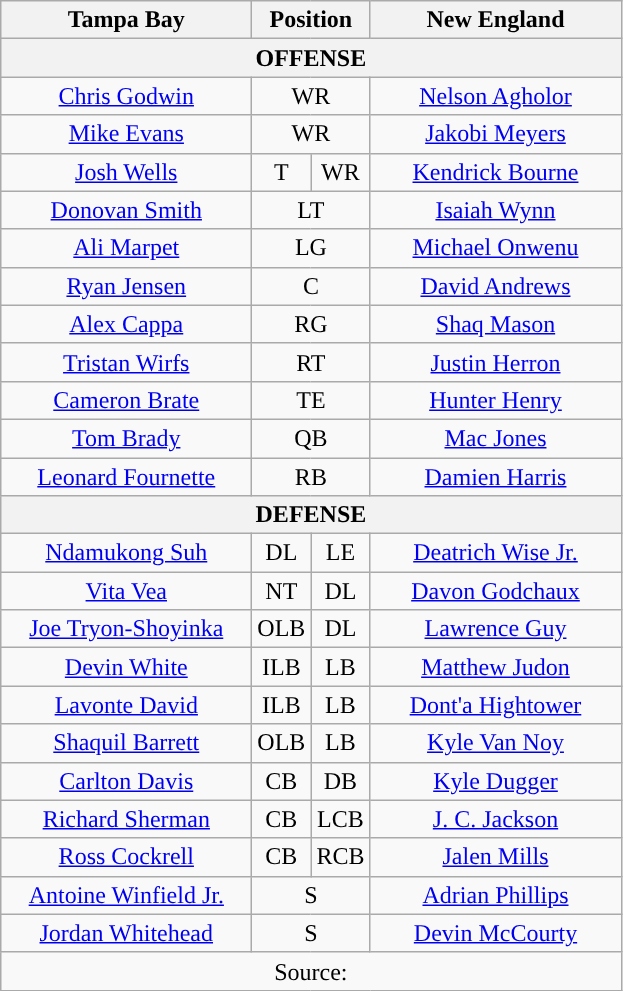<table class="wikitable" style="text-align:center">
<tr>
<th style="width:160px">Tampa Bay</th>
<th colspan="2">Position</th>
<th style="width:160px">New England</th>
</tr>
<tr>
<th colspan="4" style="text-align:center">OFFENSE</th>
</tr>
<tr>
<td><a href='#'>Chris Godwin</a></td>
<td colspan="2" style="text-align:center">WR</td>
<td><a href='#'>Nelson Agholor</a></td>
</tr>
<tr>
<td><a href='#'>Mike Evans</a></td>
<td colspan="2" style="text-align:center">WR</td>
<td><a href='#'>Jakobi Meyers</a></td>
</tr>
<tr>
<td><a href='#'>Josh Wells</a></td>
<td style="text-align:center">T</td>
<td style="text-align:center">WR</td>
<td><a href='#'>Kendrick Bourne</a></td>
</tr>
<tr>
<td><a href='#'>Donovan Smith</a></td>
<td colspan="2" style="text-align:center">LT</td>
<td><a href='#'>Isaiah Wynn</a></td>
</tr>
<tr>
<td><a href='#'>Ali Marpet</a></td>
<td colspan="2" style="text-align:center">LG</td>
<td><a href='#'>Michael Onwenu</a></td>
</tr>
<tr>
<td><a href='#'>Ryan Jensen</a></td>
<td colspan="2" style="text-align:center">C</td>
<td><a href='#'>David Andrews</a></td>
</tr>
<tr>
<td><a href='#'>Alex Cappa</a></td>
<td colspan="2" style="text-align:center">RG</td>
<td><a href='#'>Shaq Mason</a></td>
</tr>
<tr>
<td><a href='#'>Tristan Wirfs</a></td>
<td colspan="2" style="text-align:center">RT</td>
<td><a href='#'>Justin Herron</a></td>
</tr>
<tr>
<td><a href='#'>Cameron Brate</a></td>
<td colspan="2" style="text-align:center">TE</td>
<td><a href='#'>Hunter Henry</a></td>
</tr>
<tr>
<td><a href='#'>Tom Brady</a></td>
<td colspan="2" style="text-align:center">QB</td>
<td><a href='#'>Mac Jones</a></td>
</tr>
<tr>
<td><a href='#'>Leonard Fournette</a></td>
<td colspan="2" style="text-align:center">RB</td>
<td><a href='#'>Damien Harris</a></td>
</tr>
<tr>
<th colspan="4" style="text-align:center">DEFENSE</th>
</tr>
<tr>
<td><a href='#'>Ndamukong Suh</a></td>
<td style="text-align:center">DL</td>
<td style="text-align:center">LE</td>
<td><a href='#'>Deatrich Wise Jr.</a></td>
</tr>
<tr>
<td><a href='#'>Vita Vea</a></td>
<td style="text-align:center">NT</td>
<td style="text-align:center">DL</td>
<td><a href='#'>Davon Godchaux</a></td>
</tr>
<tr>
<td><a href='#'>Joe Tryon-Shoyinka</a></td>
<td style="text-align:center">OLB</td>
<td style="text-align:center">DL</td>
<td><a href='#'>Lawrence Guy</a></td>
</tr>
<tr>
<td><a href='#'>Devin White</a></td>
<td style="text-align:center">ILB</td>
<td style="text-align:center">LB</td>
<td><a href='#'>Matthew Judon</a></td>
</tr>
<tr>
<td><a href='#'>Lavonte David</a></td>
<td style="text-align:center">ILB</td>
<td style="text-align:center">LB</td>
<td><a href='#'>Dont'a Hightower</a></td>
</tr>
<tr>
<td><a href='#'>Shaquil Barrett</a></td>
<td style="text-align:center">OLB</td>
<td style="text-align:center">LB</td>
<td><a href='#'>Kyle Van Noy</a></td>
</tr>
<tr>
<td><a href='#'>Carlton Davis</a></td>
<td style="text-align:center">CB</td>
<td style="text-align:center">DB</td>
<td><a href='#'>Kyle Dugger</a></td>
</tr>
<tr>
<td><a href='#'>Richard Sherman</a></td>
<td style="text-align:center">CB</td>
<td style="text-align:center">LCB</td>
<td><a href='#'>J. C. Jackson</a></td>
</tr>
<tr>
<td><a href='#'>Ross Cockrell</a></td>
<td style="text-align:center">CB</td>
<td style="text-align:center">RCB</td>
<td><a href='#'>Jalen Mills</a></td>
</tr>
<tr>
<td><a href='#'>Antoine Winfield Jr.</a></td>
<td colspan="2" style="text-align:center">S</td>
<td><a href='#'>Adrian Phillips</a></td>
</tr>
<tr>
<td><a href='#'>Jordan Whitehead</a></td>
<td colspan="2" style="text-align:center">S</td>
<td><a href='#'>Devin McCourty</a></td>
</tr>
<tr>
<td colspan="4">Source: </td>
</tr>
</table>
